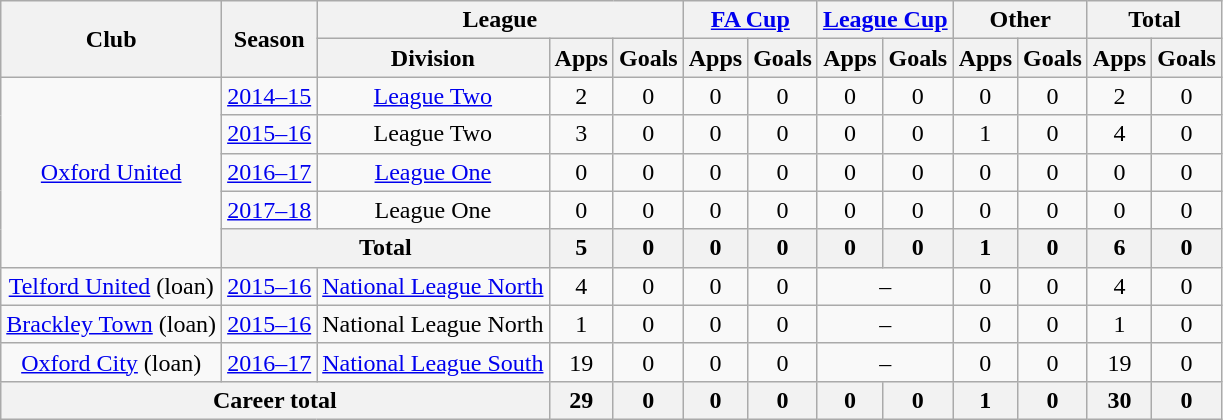<table class="wikitable" style="text-align:center">
<tr>
<th rowspan="2">Club</th>
<th rowspan="2">Season</th>
<th colspan="3">League</th>
<th colspan="2"><a href='#'>FA Cup</a></th>
<th colspan="2"><a href='#'>League Cup</a></th>
<th colspan="2">Other</th>
<th colspan="2">Total</th>
</tr>
<tr>
<th>Division</th>
<th>Apps</th>
<th>Goals</th>
<th>Apps</th>
<th>Goals</th>
<th>Apps</th>
<th>Goals</th>
<th>Apps</th>
<th>Goals</th>
<th>Apps</th>
<th>Goals</th>
</tr>
<tr>
<td rowspan="5"><a href='#'>Oxford United</a></td>
<td><a href='#'>2014–15</a></td>
<td><a href='#'>League Two</a></td>
<td>2</td>
<td>0</td>
<td>0</td>
<td>0</td>
<td>0</td>
<td>0</td>
<td>0</td>
<td>0</td>
<td>2</td>
<td>0</td>
</tr>
<tr>
<td><a href='#'>2015–16</a></td>
<td>League Two</td>
<td>3</td>
<td>0</td>
<td>0</td>
<td>0</td>
<td>0</td>
<td>0</td>
<td>1</td>
<td>0</td>
<td>4</td>
<td>0</td>
</tr>
<tr>
<td><a href='#'>2016–17</a></td>
<td><a href='#'>League One</a></td>
<td>0</td>
<td>0</td>
<td>0</td>
<td>0</td>
<td>0</td>
<td>0</td>
<td>0</td>
<td>0</td>
<td>0</td>
<td>0</td>
</tr>
<tr>
<td><a href='#'>2017–18</a></td>
<td>League One</td>
<td>0</td>
<td>0</td>
<td>0</td>
<td>0</td>
<td>0</td>
<td>0</td>
<td>0</td>
<td>0</td>
<td>0</td>
<td>0</td>
</tr>
<tr>
<th colspan="2">Total</th>
<th>5</th>
<th>0</th>
<th>0</th>
<th>0</th>
<th>0</th>
<th>0</th>
<th>1</th>
<th>0</th>
<th>6</th>
<th>0</th>
</tr>
<tr>
<td><a href='#'>Telford United</a> (loan)</td>
<td><a href='#'>2015–16</a></td>
<td><a href='#'>National League North</a></td>
<td>4</td>
<td>0</td>
<td>0</td>
<td>0</td>
<td colspan="2">–</td>
<td>0</td>
<td>0</td>
<td>4</td>
<td>0</td>
</tr>
<tr>
<td><a href='#'>Brackley Town</a> (loan)</td>
<td><a href='#'>2015–16</a></td>
<td>National League North</td>
<td>1</td>
<td>0</td>
<td>0</td>
<td>0</td>
<td colspan="2">–</td>
<td>0</td>
<td>0</td>
<td>1</td>
<td>0</td>
</tr>
<tr>
<td><a href='#'>Oxford City</a> (loan)</td>
<td><a href='#'>2016–17</a></td>
<td><a href='#'>National League South</a></td>
<td>19</td>
<td>0</td>
<td>0</td>
<td>0</td>
<td colspan="2">–</td>
<td>0</td>
<td>0</td>
<td>19</td>
<td>0</td>
</tr>
<tr>
<th colspan="3">Career total</th>
<th>29</th>
<th>0</th>
<th>0</th>
<th>0</th>
<th>0</th>
<th>0</th>
<th>1</th>
<th>0</th>
<th>30</th>
<th>0</th>
</tr>
</table>
